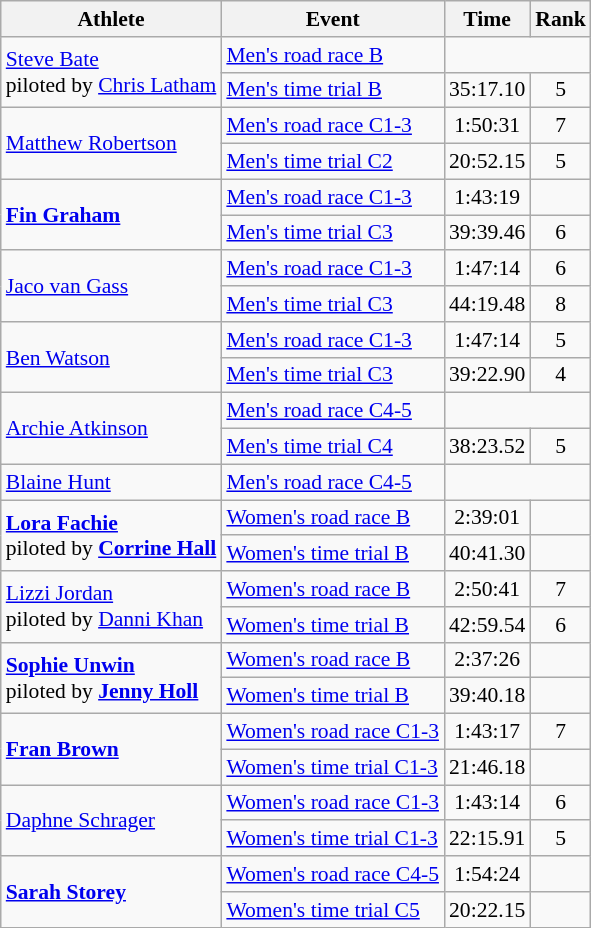<table class="wikitable sortable" style="font-size:90%">
<tr>
<th>Athlete</th>
<th>Event</th>
<th>Time</th>
<th>Rank</th>
</tr>
<tr style="text-align:center">
<td style="text-align:left" rowspan=2><a href='#'>Steve Bate</a><br>piloted by <a href='#'>Chris Latham</a></td>
<td style="text-align:left"><a href='#'>Men's road race B</a></td>
<td colspan=2></td>
</tr>
<tr style="text-align:center">
<td style="text-align:left"><a href='#'>Men's time trial B</a></td>
<td>35:17.10</td>
<td>5</td>
</tr>
<tr style="text-align:center">
<td style="text-align:left" rowspan=2><a href='#'>Matthew Robertson</a></td>
<td style="text-align:left"><a href='#'>Men's road race C1-3</a></td>
<td>1:50:31</td>
<td>7</td>
</tr>
<tr style="text-align:center">
<td style="text-align:left"><a href='#'>Men's time trial C2</a></td>
<td>20:52.15</td>
<td>5</td>
</tr>
<tr style="text-align:center">
<td style="text-align:left" rowspan=2><strong><a href='#'>Fin Graham</a></strong></td>
<td style="text-align:left"><a href='#'>Men's road race C1-3</a></td>
<td>1:43:19</td>
<td></td>
</tr>
<tr style="text-align:center">
<td style="text-align:left"><a href='#'>Men's time trial C3</a></td>
<td>39:39.46</td>
<td>6</td>
</tr>
<tr style="text-align:center">
<td style="text-align:left" rowspan=2><a href='#'>Jaco van Gass</a></td>
<td style="text-align:left"><a href='#'>Men's road race C1-3</a></td>
<td>1:47:14</td>
<td>6</td>
</tr>
<tr style="text-align:center">
<td style="text-align:left"><a href='#'>Men's time trial C3</a></td>
<td>44:19.48</td>
<td>8</td>
</tr>
<tr style="text-align:center">
<td style="text-align:left" rowspan=2><a href='#'>Ben Watson</a></td>
<td style="text-align:left"><a href='#'>Men's road race C1-3</a></td>
<td>1:47:14</td>
<td>5</td>
</tr>
<tr style="text-align:center">
<td style="text-align:left"><a href='#'>Men's time trial C3</a></td>
<td>39:22.90</td>
<td>4</td>
</tr>
<tr style="text-align:center">
<td style="text-align:left" rowspan=2><a href='#'>Archie Atkinson</a></td>
<td style="text-align:left"><a href='#'>Men's road race C4-5</a></td>
<td colspan=2></td>
</tr>
<tr style="text-align:center">
<td style="text-align:left"><a href='#'>Men's time trial C4</a></td>
<td>38:23.52</td>
<td>5</td>
</tr>
<tr style="text-align:center">
<td style="text-align:left"><a href='#'>Blaine Hunt</a></td>
<td style="text-align:left"><a href='#'>Men's road race C4-5</a></td>
<td colspan=2></td>
</tr>
<tr style="text-align:center">
<td style="text-align:left" rowspan=2><strong><a href='#'>Lora Fachie</a></strong><br> piloted by <strong><a href='#'>Corrine Hall</a></strong></td>
<td style="text-align:left"><a href='#'>Women's road race B</a></td>
<td>2:39:01</td>
<td></td>
</tr>
<tr style="text-align:center">
<td style="text-align:left"><a href='#'>Women's time trial B</a></td>
<td>40:41.30</td>
<td></td>
</tr>
<tr style="text-align:center">
<td style="text-align:left" rowspan=2><a href='#'>Lizzi Jordan</a><br> piloted by <a href='#'>Danni Khan</a></td>
<td style="text-align:left"><a href='#'>Women's road race B</a></td>
<td>2:50:41</td>
<td>7</td>
</tr>
<tr style="text-align:center">
<td style="text-align:left"><a href='#'>Women's time trial B</a></td>
<td>42:59.54</td>
<td>6</td>
</tr>
<tr style="text-align:center">
<td style="text-align:left" rowspan=2><strong><a href='#'>Sophie Unwin</a></strong><br> piloted by <strong><a href='#'>Jenny Holl</a></strong></td>
<td style="text-align:left"><a href='#'>Women's road race B</a></td>
<td>2:37:26</td>
<td></td>
</tr>
<tr style="text-align:center">
<td style="text-align:left"><a href='#'>Women's time trial B</a></td>
<td>39:40.18</td>
<td></td>
</tr>
<tr style="text-align:center">
<td style="text-align:left" rowspan=2><strong><a href='#'>Fran Brown</a></strong></td>
<td style="text-align:left"><a href='#'>Women's road race C1-3</a></td>
<td>1:43:17</td>
<td>7</td>
</tr>
<tr style="text-align:center">
<td style="text-align:left"><a href='#'>Women's time trial C1-3</a></td>
<td>21:46.18</td>
<td></td>
</tr>
<tr style="text-align:center">
<td style="text-align:left" rowspan=2><a href='#'>Daphne Schrager</a></td>
<td style="text-align:left"><a href='#'>Women's road race C1-3</a></td>
<td>1:43:14</td>
<td>6</td>
</tr>
<tr style="text-align:center">
<td style="text-align:left"><a href='#'>Women's time trial C1-3</a></td>
<td>22:15.91</td>
<td>5</td>
</tr>
<tr style="text-align:center">
<td style="text-align:left" rowspan=2><strong><a href='#'>Sarah Storey</a></strong></td>
<td style="text-align:left"><a href='#'>Women's road race C4-5</a></td>
<td>1:54:24</td>
<td></td>
</tr>
<tr style="text-align:center">
<td style="text-align:left"><a href='#'>Women's time trial C5</a></td>
<td>20:22.15</td>
<td></td>
</tr>
</table>
